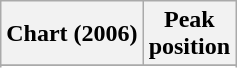<table class="wikitable sortable plainrowheaders" style="text-align:center">
<tr>
<th scope="col">Chart (2006)</th>
<th scope="col">Peak<br> position</th>
</tr>
<tr>
</tr>
<tr>
</tr>
<tr>
</tr>
<tr>
</tr>
</table>
